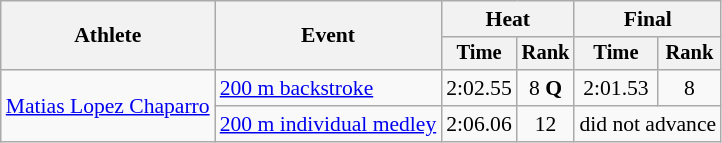<table class=wikitable style="font-size:90%">
<tr>
<th rowspan=2>Athlete</th>
<th rowspan=2>Event</th>
<th colspan="2">Heat</th>
<th colspan="2">Final</th>
</tr>
<tr style="font-size:95%">
<th>Time</th>
<th>Rank</th>
<th>Time</th>
<th>Rank</th>
</tr>
<tr align=center>
<td align=left rowspan=2><a href='#'>Matias Lopez Chaparro</a></td>
<td align=left><a href='#'>200 m backstroke</a></td>
<td>2:02.55</td>
<td>8 <strong>Q</strong></td>
<td>2:01.53</td>
<td>8</td>
</tr>
<tr align=center>
<td align=left><a href='#'>200 m individual medley</a></td>
<td>2:06.06</td>
<td>12</td>
<td colspan=2>did not advance</td>
</tr>
</table>
